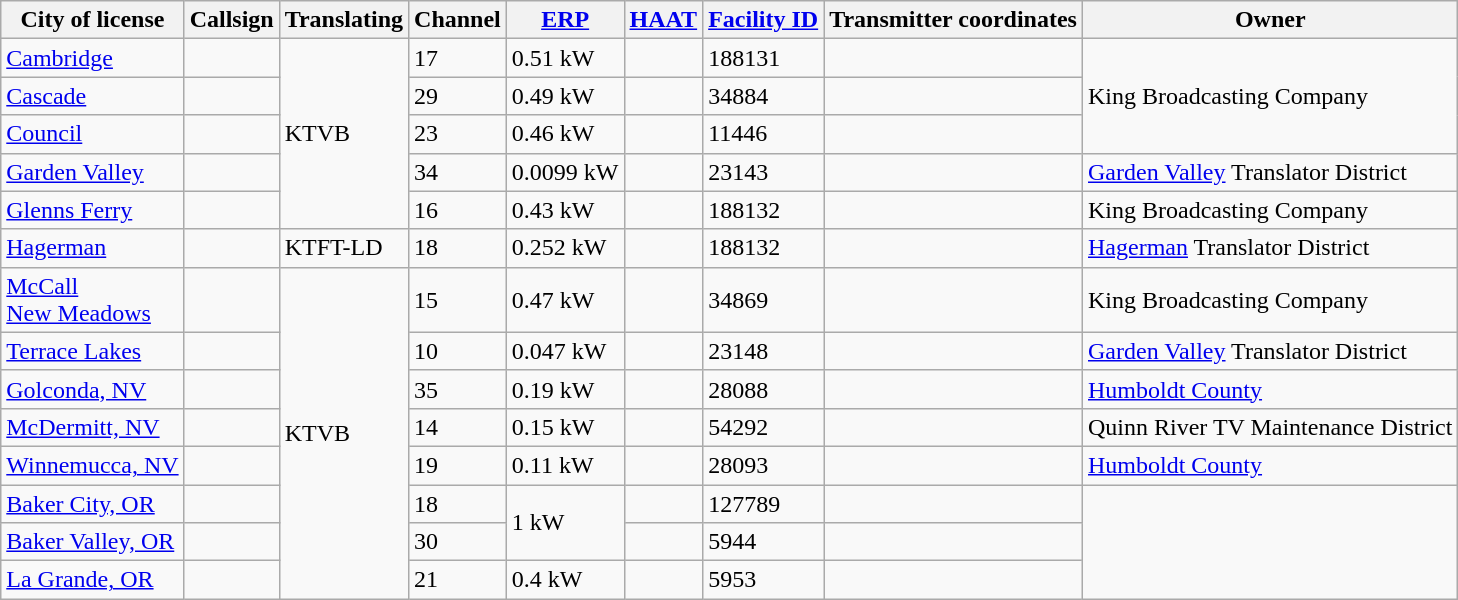<table class="sortable wikitable">
<tr>
<th>City of license</th>
<th>Callsign</th>
<th>Translating</th>
<th>Channel</th>
<th><a href='#'>ERP</a></th>
<th><a href='#'>HAAT</a></th>
<th><a href='#'>Facility ID</a></th>
<th>Transmitter coordinates</th>
<th>Owner</th>
</tr>
<tr>
<td><a href='#'>Cambridge</a></td>
<td><strong></strong></td>
<td rowspan=5>KTVB</td>
<td>17</td>
<td>0.51 kW</td>
<td></td>
<td>188131</td>
<td></td>
<td rowspan=3>King Broadcasting Company</td>
</tr>
<tr>
<td><a href='#'>Cascade</a></td>
<td><strong></strong></td>
<td>29</td>
<td>0.49 kW</td>
<td></td>
<td>34884</td>
<td></td>
</tr>
<tr>
<td><a href='#'>Council</a></td>
<td><strong></strong></td>
<td>23</td>
<td>0.46 kW</td>
<td></td>
<td>11446</td>
<td></td>
</tr>
<tr>
<td><a href='#'>Garden Valley</a></td>
<td><strong></strong></td>
<td>34</td>
<td>0.0099 kW</td>
<td></td>
<td>23143</td>
<td></td>
<td><a href='#'>Garden Valley</a> Translator District</td>
</tr>
<tr>
<td><a href='#'>Glenns Ferry</a></td>
<td><strong></strong></td>
<td>16</td>
<td>0.43 kW</td>
<td></td>
<td>188132</td>
<td></td>
<td>King Broadcasting Company</td>
</tr>
<tr>
<td><a href='#'>Hagerman</a></td>
<td><strong></strong></td>
<td>KTFT-LD</td>
<td>18</td>
<td>0.252 kW</td>
<td></td>
<td>188132</td>
<td></td>
<td><a href='#'>Hagerman</a> Translator District</td>
</tr>
<tr>
<td><a href='#'>McCall</a><br><a href='#'>New Meadows</a></td>
<td><strong></strong></td>
<td rowspan=8>KTVB</td>
<td>15</td>
<td>0.47 kW</td>
<td></td>
<td>34869</td>
<td></td>
<td>King Broadcasting Company</td>
</tr>
<tr>
<td><a href='#'>Terrace Lakes</a></td>
<td><strong></strong></td>
<td>10</td>
<td>0.047 kW</td>
<td></td>
<td>23148</td>
<td></td>
<td><a href='#'>Garden Valley</a> Translator District</td>
</tr>
<tr>
<td><a href='#'>Golconda, NV</a></td>
<td><strong></strong></td>
<td>35</td>
<td>0.19 kW</td>
<td></td>
<td>28088</td>
<td></td>
<td><a href='#'>Humboldt County</a></td>
</tr>
<tr>
<td><a href='#'>McDermitt, NV</a></td>
<td><strong></strong></td>
<td>14</td>
<td>0.15 kW</td>
<td></td>
<td>54292</td>
<td></td>
<td>Quinn River TV Maintenance  District</td>
</tr>
<tr>
<td><a href='#'>Winnemucca, NV</a></td>
<td><strong></strong></td>
<td>19</td>
<td>0.11 kW</td>
<td></td>
<td>28093</td>
<td></td>
<td><a href='#'>Humboldt County</a></td>
</tr>
<tr>
<td><a href='#'>Baker City, OR</a></td>
<td><strong></strong></td>
<td>18</td>
<td rowspan=2>1 kW</td>
<td></td>
<td>127789</td>
<td></td>
<td rowspan=3></td>
</tr>
<tr>
<td><a href='#'>Baker Valley, OR</a></td>
<td><strong></strong></td>
<td>30</td>
<td></td>
<td>5944</td>
<td></td>
</tr>
<tr>
<td><a href='#'>La Grande, OR</a></td>
<td><strong></strong></td>
<td>21</td>
<td>0.4 kW</td>
<td></td>
<td>5953</td>
<td></td>
</tr>
</table>
